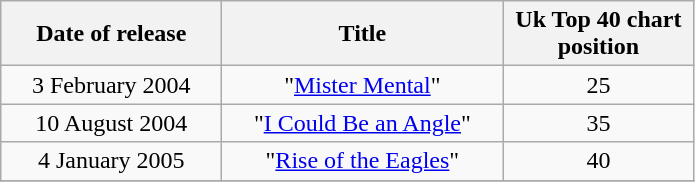<table class=wikitable style="text-align:center">
<tr>
<th width=140>Date of release</th>
<th width=180>Title</th>
<th width=120>Uk Top 40 chart position</th>
</tr>
<tr>
<td>3 February 2004</td>
<td>"<a href='#'>Mister Mental</a>"</td>
<td>25</td>
</tr>
<tr>
<td>10 August 2004</td>
<td>"<a href='#'>I Could Be an Angle</a>"</td>
<td>35</td>
</tr>
<tr>
<td>4 January 2005</td>
<td>"<a href='#'>Rise of the Eagles</a>"</td>
<td>40</td>
</tr>
<tr>
</tr>
</table>
